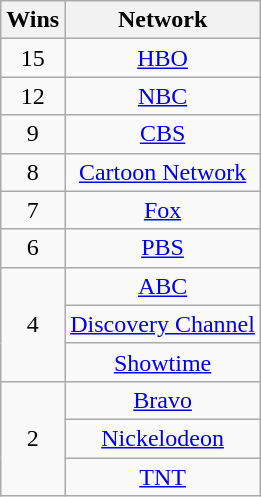<table class="wikitable sortable" style="text-align: center; max-width:29em">
<tr>
<th scope="col">Wins</th>
<th scope="col">Network</th>
</tr>
<tr>
<td scope="row">15</td>
<td><a href='#'>HBO</a></td>
</tr>
<tr>
<td scope="row">12</td>
<td><a href='#'>NBC</a></td>
</tr>
<tr>
<td scope="row">9</td>
<td><a href='#'>CBS</a></td>
</tr>
<tr>
<td scope="row">8</td>
<td><a href='#'>Cartoon Network</a></td>
</tr>
<tr>
<td scope="row">7</td>
<td><a href='#'>Fox</a></td>
</tr>
<tr>
<td scope="row">6</td>
<td><a href='#'>PBS</a></td>
</tr>
<tr>
<td scope="row" rowspan="3">4</td>
<td><a href='#'>ABC</a></td>
</tr>
<tr>
<td><a href='#'>Discovery Channel</a></td>
</tr>
<tr>
<td><a href='#'>Showtime</a></td>
</tr>
<tr>
<td scope="row" rowspan="3">2</td>
<td><a href='#'>Bravo</a></td>
</tr>
<tr>
<td><a href='#'>Nickelodeon</a></td>
</tr>
<tr>
<td><a href='#'>TNT</a></td>
</tr>
</table>
